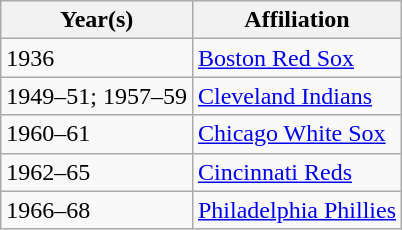<table class=wikitable>
<tr>
<th>Year(s)</th>
<th>Affiliation</th>
</tr>
<tr>
<td>1936</td>
<td><a href='#'>Boston Red Sox</a></td>
</tr>
<tr>
<td>1949–51; 1957–59</td>
<td><a href='#'>Cleveland Indians</a></td>
</tr>
<tr>
<td>1960–61</td>
<td><a href='#'>Chicago White Sox</a></td>
</tr>
<tr>
<td>1962–65</td>
<td><a href='#'>Cincinnati Reds</a></td>
</tr>
<tr>
<td>1966–68</td>
<td><a href='#'>Philadelphia Phillies</a></td>
</tr>
</table>
